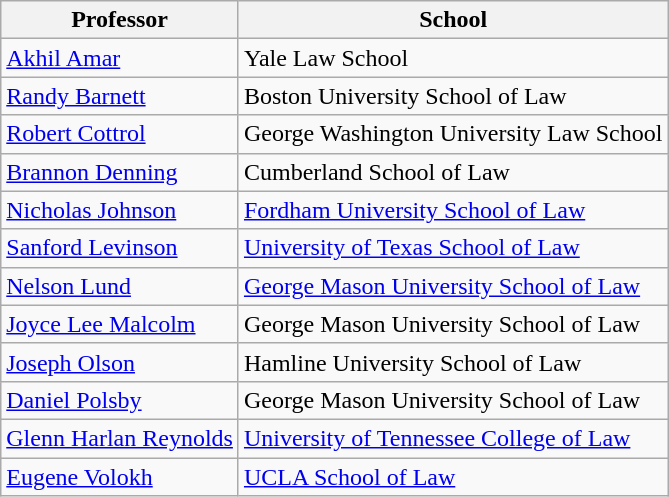<table class="wikitable">
<tr>
<th>Professor</th>
<th>School</th>
</tr>
<tr>
<td><a href='#'>Akhil Amar</a></td>
<td>Yale Law School</td>
</tr>
<tr>
<td><a href='#'>Randy Barnett</a></td>
<td>Boston University School of Law</td>
</tr>
<tr>
<td><a href='#'>Robert Cottrol</a></td>
<td>George Washington University Law School</td>
</tr>
<tr>
<td><a href='#'>Brannon Denning</a></td>
<td>Cumberland School of Law</td>
</tr>
<tr>
<td><a href='#'>Nicholas Johnson</a></td>
<td><a href='#'>Fordham University School of Law</a></td>
</tr>
<tr>
<td><a href='#'>Sanford Levinson</a></td>
<td><a href='#'>University of Texas School of Law</a></td>
</tr>
<tr>
<td><a href='#'>Nelson Lund</a></td>
<td><a href='#'>George Mason University School of Law</a></td>
</tr>
<tr>
<td><a href='#'>Joyce Lee Malcolm</a></td>
<td>George Mason University School of Law</td>
</tr>
<tr>
<td><a href='#'>Joseph Olson</a></td>
<td>Hamline University School of Law</td>
</tr>
<tr>
<td><a href='#'>Daniel Polsby</a></td>
<td>George Mason University School of Law</td>
</tr>
<tr>
<td><a href='#'>Glenn Harlan Reynolds</a></td>
<td><a href='#'>University of Tennessee College of Law</a></td>
</tr>
<tr>
<td><a href='#'>Eugene Volokh</a></td>
<td><a href='#'>UCLA School of Law</a></td>
</tr>
</table>
